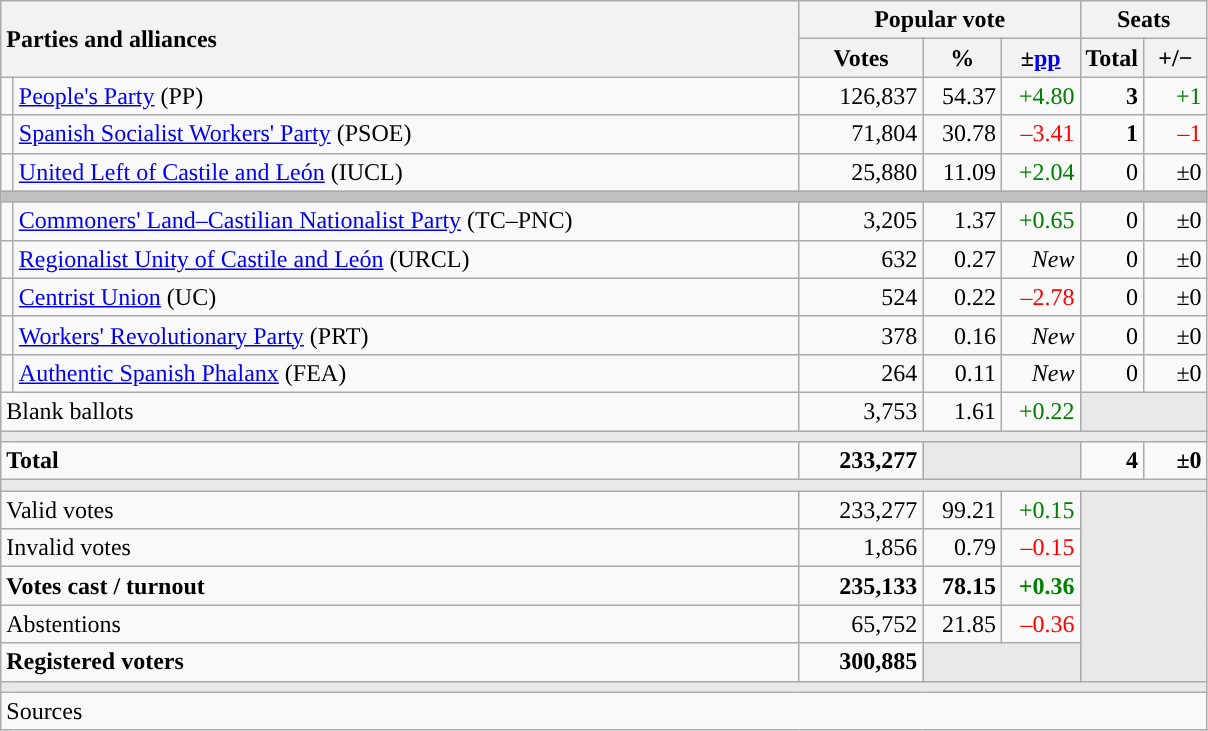<table class="wikitable" style="text-align:right;">
<tr>
<th style="text-align:left;" rowspan="2" colspan="2" width="525">Parties and alliances</th>
<th colspan="3">Popular vote</th>
<th colspan="2">Seats</th>
</tr>
<tr>
<th width="75">Votes</th>
<th width="45">%</th>
<th width="45">±<a href='#'>pp</a></th>
<th width="35">Total</th>
<th width="35">+/−</th>
</tr>
<tr>
<td width="1" style="color:inherit;background:"></td>
<td align="left"><a href='#'>People's Party</a> (PP)</td>
<td>126,837</td>
<td>54.37</td>
<td style="color:green;">+4.80</td>
<td><strong>3</strong></td>
<td style="color:green;">+1</td>
</tr>
<tr>
<td style="color:inherit;background:"></td>
<td align="left"><a href='#'>Spanish Socialist Workers' Party</a> (PSOE)</td>
<td>71,804</td>
<td>30.78</td>
<td style="color:red;">–3.41</td>
<td><strong>1</strong></td>
<td style="color:red;">–1</td>
</tr>
<tr>
<td style="color:inherit;background:"></td>
<td align="left"><a href='#'>United Left of Castile and León</a> (IUCL)</td>
<td>25,880</td>
<td>11.09</td>
<td style="color:green;">+2.04</td>
<td>0</td>
<td>±0</td>
</tr>
<tr>
<td colspan="7" bgcolor="#C0C0C0"></td>
</tr>
<tr>
<td style="color:inherit;background:"></td>
<td align="left"><a href='#'>Commoners' Land–Castilian Nationalist Party</a> (TC–PNC)</td>
<td>3,205</td>
<td>1.37</td>
<td style="color:green;">+0.65</td>
<td>0</td>
<td>±0</td>
</tr>
<tr>
<td style="color:inherit;background:"></td>
<td align="left"><a href='#'>Regionalist Unity of Castile and León</a> (URCL)</td>
<td>632</td>
<td>0.27</td>
<td><em>New</em></td>
<td>0</td>
<td>±0</td>
</tr>
<tr>
<td style="color:inherit;background:"></td>
<td align="left"><a href='#'>Centrist Union</a> (UC)</td>
<td>524</td>
<td>0.22</td>
<td style="color:red;">–2.78</td>
<td>0</td>
<td>±0</td>
</tr>
<tr>
<td style="color:inherit;background:"></td>
<td align="left"><a href='#'>Workers' Revolutionary Party</a> (PRT)</td>
<td>378</td>
<td>0.16</td>
<td><em>New</em></td>
<td>0</td>
<td>±0</td>
</tr>
<tr>
<td style="color:inherit;background:"></td>
<td align="left"><a href='#'>Authentic Spanish Phalanx</a> (FEA)</td>
<td>264</td>
<td>0.11</td>
<td><em>New</em></td>
<td>0</td>
<td>±0</td>
</tr>
<tr>
<td align="left" colspan="2">Blank ballots</td>
<td>3,753</td>
<td>1.61</td>
<td style="color:green;">+0.22</td>
<td bgcolor="#E9E9E9" colspan="2"></td>
</tr>
<tr>
<td colspan="7" bgcolor="#E9E9E9"></td>
</tr>
<tr style="font-weight:bold;">
<td align="left" colspan="2">Total</td>
<td>233,277</td>
<td bgcolor="#E9E9E9" colspan="2"></td>
<td>4</td>
<td>±0</td>
</tr>
<tr>
<td colspan="7" bgcolor="#E9E9E9"></td>
</tr>
<tr>
<td align="left" colspan="2">Valid votes</td>
<td>233,277</td>
<td>99.21</td>
<td style="color:green;">+0.15</td>
<td bgcolor="#E9E9E9" colspan="2" rowspan="5"></td>
</tr>
<tr>
<td align="left" colspan="2">Invalid votes</td>
<td>1,856</td>
<td>0.79</td>
<td style="color:red;">–0.15</td>
</tr>
<tr style="font-weight:bold;">
<td align="left" colspan="2">Votes cast / turnout</td>
<td>235,133</td>
<td>78.15</td>
<td style="color:green;">+0.36</td>
</tr>
<tr>
<td align="left" colspan="2">Abstentions</td>
<td>65,752</td>
<td>21.85</td>
<td style="color:red;">–0.36</td>
</tr>
<tr style="font-weight:bold;">
<td align="left" colspan="2">Registered voters</td>
<td>300,885</td>
<td bgcolor="#E9E9E9" colspan="2"></td>
</tr>
<tr>
<td colspan="7" bgcolor="#E9E9E9"></td>
</tr>
<tr>
<td align="left" colspan="7">Sources</td>
</tr>
</table>
